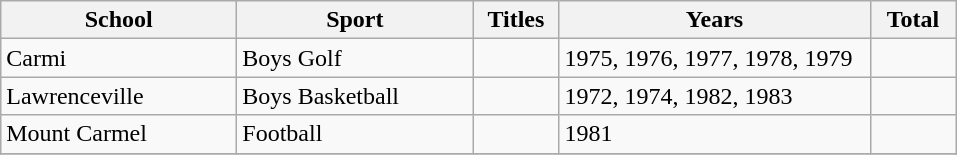<table class="wikitable" border="1">
<tr>
<th width="150">School</th>
<th width="150">Sport</th>
<th width="50">Titles</th>
<th width="200">Years</th>
<th width="50">Total</th>
</tr>
<tr>
<td>Carmi</td>
<td>Boys Golf</td>
<td></td>
<td>1975, 1976, 1977, 1978, 1979</td>
<td></td>
</tr>
<tr>
<td>Lawrenceville</td>
<td>Boys Basketball</td>
<td></td>
<td>1972, 1974, 1982, 1983</td>
<td></td>
</tr>
<tr>
<td>Mount Carmel</td>
<td>Football</td>
<td></td>
<td>1981</td>
<td></td>
</tr>
<tr>
</tr>
</table>
